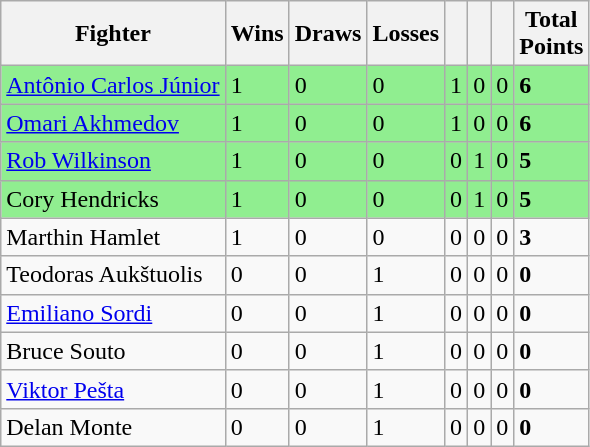<table class="wikitable sortable">
<tr>
<th>Fighter</th>
<th>Wins</th>
<th>Draws</th>
<th>Losses</th>
<th></th>
<th></th>
<th></th>
<th>Total<br> Points</th>
</tr>
<tr style="background:#90EE90;">
<td><a href='#'>Antônio Carlos Júnior</a></td>
<td>1</td>
<td>0</td>
<td>0</td>
<td>1</td>
<td>0</td>
<td>0</td>
<td><strong>6</strong></td>
</tr>
<tr style="background:#90EE90;">
<td><a href='#'>Omari Akhmedov</a></td>
<td>1</td>
<td>0</td>
<td>0</td>
<td>1</td>
<td>0</td>
<td>0</td>
<td><strong>6</strong></td>
</tr>
<tr style="background:#90EE90;">
<td><a href='#'>Rob Wilkinson</a></td>
<td>1</td>
<td>0</td>
<td>0</td>
<td>0</td>
<td>1</td>
<td>0</td>
<td><strong>5</strong></td>
</tr>
<tr style="background:#90EE90;">
<td>Cory Hendricks</td>
<td>1</td>
<td>0</td>
<td>0</td>
<td>0</td>
<td>1</td>
<td>0</td>
<td><strong>5</strong></td>
</tr>
<tr>
<td>Marthin Hamlet</td>
<td>1</td>
<td>0</td>
<td>0</td>
<td>0</td>
<td>0</td>
<td>0</td>
<td><strong>3</strong></td>
</tr>
<tr>
<td>Teodoras Aukštuolis</td>
<td>0</td>
<td>0</td>
<td>1</td>
<td>0</td>
<td>0</td>
<td>0</td>
<td><strong>0</strong></td>
</tr>
<tr>
<td><a href='#'>Emiliano Sordi</a></td>
<td>0</td>
<td>0</td>
<td>1</td>
<td>0</td>
<td>0</td>
<td>0</td>
<td><strong>0</strong></td>
</tr>
<tr>
<td>Bruce Souto</td>
<td>0</td>
<td>0</td>
<td>1</td>
<td>0</td>
<td>0</td>
<td>0</td>
<td><strong>0</strong></td>
</tr>
<tr>
<td><a href='#'>Viktor Pešta</a></td>
<td>0</td>
<td>0</td>
<td>1</td>
<td>0</td>
<td>0</td>
<td>0</td>
<td><strong>0</strong></td>
</tr>
<tr>
<td>Delan Monte</td>
<td>0</td>
<td>0</td>
<td>1</td>
<td>0</td>
<td>0</td>
<td>0</td>
<td><strong>0</strong></td>
</tr>
</table>
